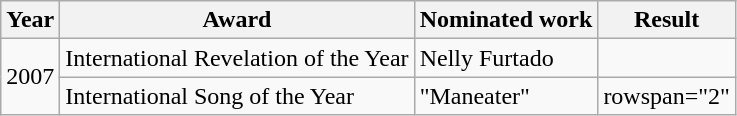<table class="wikitable">
<tr>
<th>Year</th>
<th>Award</th>
<th>Nominated work</th>
<th>Result</th>
</tr>
<tr>
<td rowspan="2">2007</td>
<td>International Revelation of the Year</td>
<td>Nelly Furtado</td>
<td></td>
</tr>
<tr>
<td>International Song of the Year</td>
<td>"Maneater"</td>
<td>rowspan="2" </td>
</tr>
</table>
